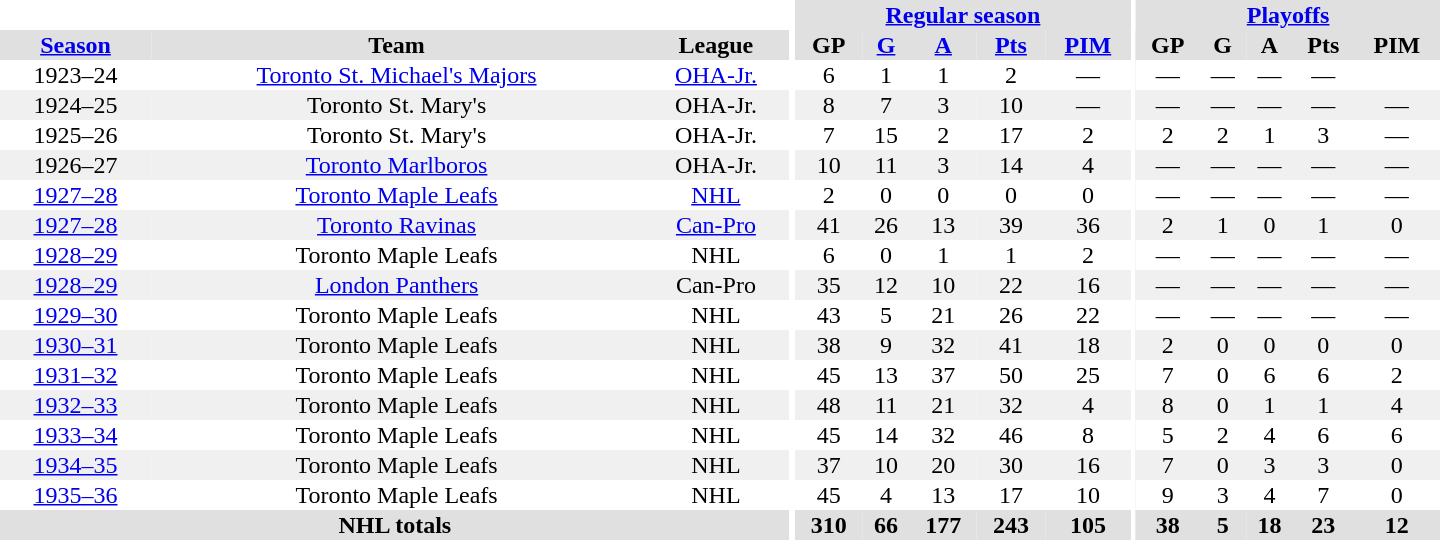<table border="0" cellpadding="1" cellspacing="0" style="text-align:center; width:60em">
<tr bgcolor="#e0e0e0">
<th colspan="3" bgcolor="#ffffff"></th>
<th rowspan="100" bgcolor="#ffffff"></th>
<th colspan="5"><a href='#'>Regular season</a></th>
<th rowspan="100" bgcolor="#ffffff"></th>
<th colspan="5"><a href='#'>Playoffs</a></th>
</tr>
<tr bgcolor="#e0e0e0">
<th><a href='#'>Season</a></th>
<th>Team</th>
<th>League</th>
<th>GP</th>
<th><a href='#'>G</a></th>
<th><a href='#'>A</a></th>
<th><a href='#'>Pts</a></th>
<th><a href='#'>PIM</a></th>
<th>GP</th>
<th>G</th>
<th>A</th>
<th>Pts</th>
<th>PIM</th>
</tr>
<tr>
<td>1923–24</td>
<td><a href='#'>Toronto St. Michael's Majors</a></td>
<td><a href='#'>OHA-Jr.</a></td>
<td>6</td>
<td>1</td>
<td>1</td>
<td>2</td>
<td>—</td>
<td>—</td>
<td>—</td>
<td>—</td>
<td>—</td>
</tr>
<tr bgcolor="#f0f0f0">
<td>1924–25</td>
<td>Toronto St. Mary's</td>
<td>OHA-Jr.</td>
<td>8</td>
<td>7</td>
<td>3</td>
<td>10</td>
<td>—</td>
<td>—</td>
<td>—</td>
<td>—</td>
<td>—</td>
<td>—</td>
</tr>
<tr>
<td>1925–26</td>
<td>Toronto St. Mary's</td>
<td>OHA-Jr.</td>
<td>7</td>
<td>15</td>
<td>2</td>
<td>17</td>
<td>2</td>
<td>2</td>
<td>2</td>
<td>1</td>
<td>3</td>
<td>—</td>
</tr>
<tr bgcolor="#f0f0f0">
<td>1926–27</td>
<td><a href='#'>Toronto Marlboros</a></td>
<td>OHA-Jr.</td>
<td>10</td>
<td>11</td>
<td>3</td>
<td>14</td>
<td>4</td>
<td>—</td>
<td>—</td>
<td>—</td>
<td>—</td>
<td>—</td>
</tr>
<tr>
<td><a href='#'>1927–28</a></td>
<td><a href='#'>Toronto Maple Leafs</a></td>
<td><a href='#'>NHL</a></td>
<td>2</td>
<td>0</td>
<td>0</td>
<td>0</td>
<td>0</td>
<td>—</td>
<td>—</td>
<td>—</td>
<td>—</td>
<td>—</td>
</tr>
<tr bgcolor="#f0f0f0">
<td><a href='#'>1927–28</a></td>
<td><a href='#'>Toronto Ravinas</a></td>
<td><a href='#'>Can-Pro</a></td>
<td>41</td>
<td>26</td>
<td>13</td>
<td>39</td>
<td>36</td>
<td>2</td>
<td>1</td>
<td>0</td>
<td>1</td>
<td>0</td>
</tr>
<tr>
<td><a href='#'>1928–29</a></td>
<td>Toronto Maple Leafs</td>
<td>NHL</td>
<td>6</td>
<td>0</td>
<td>1</td>
<td>1</td>
<td>2</td>
<td>—</td>
<td>—</td>
<td>—</td>
<td>—</td>
<td>—</td>
</tr>
<tr bgcolor="#f0f0f0">
<td><a href='#'>1928–29</a></td>
<td><a href='#'>London Panthers</a></td>
<td>Can-Pro</td>
<td>35</td>
<td>12</td>
<td>10</td>
<td>22</td>
<td>16</td>
<td>—</td>
<td>—</td>
<td>—</td>
<td>—</td>
<td>—</td>
</tr>
<tr>
<td><a href='#'>1929–30</a></td>
<td>Toronto Maple Leafs</td>
<td>NHL</td>
<td>43</td>
<td>5</td>
<td>21</td>
<td>26</td>
<td>22</td>
<td>—</td>
<td>—</td>
<td>—</td>
<td>—</td>
<td>—</td>
</tr>
<tr bgcolor="#f0f0f0">
<td><a href='#'>1930–31</a></td>
<td>Toronto Maple Leafs</td>
<td>NHL</td>
<td>38</td>
<td>9</td>
<td>32</td>
<td>41</td>
<td>18</td>
<td>2</td>
<td>0</td>
<td>0</td>
<td>0</td>
<td>0</td>
</tr>
<tr>
<td><a href='#'>1931–32</a></td>
<td>Toronto Maple Leafs</td>
<td>NHL</td>
<td>45</td>
<td>13</td>
<td>37</td>
<td>50</td>
<td>25</td>
<td>7</td>
<td>0</td>
<td>6</td>
<td>6</td>
<td>2</td>
</tr>
<tr bgcolor="#f0f0f0">
<td><a href='#'>1932–33</a></td>
<td>Toronto Maple Leafs</td>
<td>NHL</td>
<td>48</td>
<td>11</td>
<td>21</td>
<td>32</td>
<td>4</td>
<td>8</td>
<td>0</td>
<td>1</td>
<td>1</td>
<td>4</td>
</tr>
<tr>
<td><a href='#'>1933–34</a></td>
<td>Toronto Maple Leafs</td>
<td>NHL</td>
<td>45</td>
<td>14</td>
<td>32</td>
<td>46</td>
<td>8</td>
<td>5</td>
<td>2</td>
<td>4</td>
<td>6</td>
<td>6</td>
</tr>
<tr bgcolor="#f0f0f0">
<td><a href='#'>1934–35</a></td>
<td>Toronto Maple Leafs</td>
<td>NHL</td>
<td>37</td>
<td>10</td>
<td>20</td>
<td>30</td>
<td>16</td>
<td>7</td>
<td>0</td>
<td>3</td>
<td>3</td>
<td>0</td>
</tr>
<tr>
<td><a href='#'>1935–36</a></td>
<td>Toronto Maple Leafs</td>
<td>NHL</td>
<td>45</td>
<td>4</td>
<td>13</td>
<td>17</td>
<td>10</td>
<td>9</td>
<td>3</td>
<td>4</td>
<td>7</td>
<td>0</td>
</tr>
<tr bgcolor="#e0e0e0">
<th colspan="3">NHL totals</th>
<th>310</th>
<th>66</th>
<th>177</th>
<th>243</th>
<th>105</th>
<th>38</th>
<th>5</th>
<th>18</th>
<th>23</th>
<th>12</th>
</tr>
</table>
